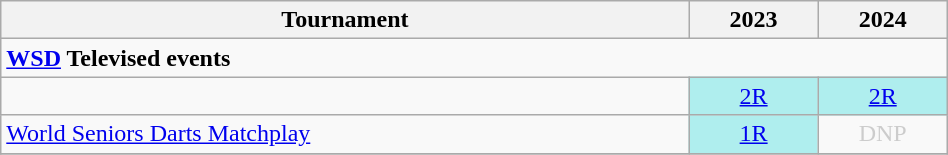<table class="wikitable" style="width:50%; margin:0">
<tr>
<th>Tournament</th>
<th>2023</th>
<th>2024</th>
</tr>
<tr>
<td colspan="20" align="left"><strong><a href='#'>WSD</a> Televised events</strong></td>
</tr>
<tr>
<td align=left></td>
<td style="text-align:center; background:#afeeee;"><a href='#'>2R</a></td>
<td style="text-align:center; background:#afeeee;"><a href='#'>2R</a></td>
</tr>
<tr>
<td align=left><a href='#'>World Seniors Darts Matchplay</a></td>
<td style="text-align:center; background:#afeeee;"><a href='#'>1R</a></td>
<td style="text-align:center; color:#ccc;">DNP</td>
</tr>
<tr>
</tr>
</table>
